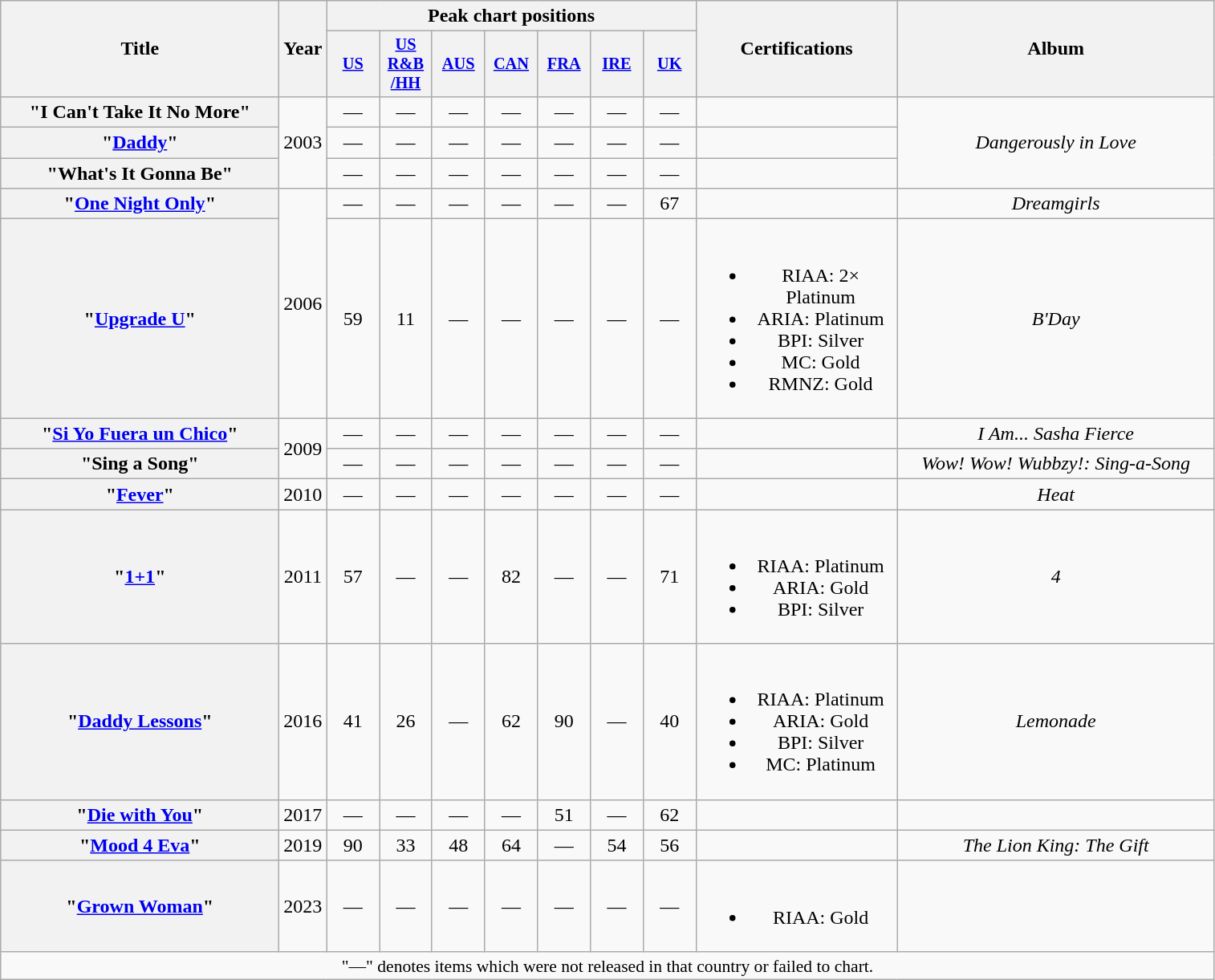<table class="wikitable plainrowheaders" style="text-align:center;" border="1">
<tr>
<th scope="col" rowspan="2" style="width:14em;">Title</th>
<th scope="col" rowspan="2" style="width:1em;">Year</th>
<th scope="col" colspan="7">Peak chart positions</th>
<th scope="col" rowspan="2" style="width:10em;">Certifications</th>
<th scope="col" rowspan="2" style="width:16em;">Album</th>
</tr>
<tr>
<th scope="col" style="width:2.75em;font-size:85%;"><a href='#'>US</a><br></th>
<th scope="col" style="width:2.75em;font-size:85%;"><a href='#'>US<br>R&B<br>/HH</a><br></th>
<th scope="col" style="width:2.75em;font-size:85%;"><a href='#'>AUS</a><br></th>
<th scope="col" style="width:2.75em;font-size:85%;"><a href='#'>CAN</a><br></th>
<th scope="col" style="width:2.75em;font-size:85%;"><a href='#'>FRA</a><br></th>
<th scope="col" style="width:2.75em;font-size:85%;"><a href='#'>IRE</a><br></th>
<th scope="col" style="width:2.75em;font-size:85%;"><a href='#'>UK</a><br></th>
</tr>
<tr>
<th scope="row">"I Can't Take It No More"</th>
<td rowspan="3">2003</td>
<td>—</td>
<td>—</td>
<td>—</td>
<td>—</td>
<td>—</td>
<td>—</td>
<td>—</td>
<td></td>
<td rowspan="3"><em>Dangerously in Love</em></td>
</tr>
<tr>
<th scope="row">"<a href='#'>Daddy</a>"</th>
<td>—</td>
<td>—</td>
<td>—</td>
<td>—</td>
<td>—</td>
<td>—</td>
<td>—</td>
<td></td>
</tr>
<tr>
<th scope="row">"What's It Gonna Be"</th>
<td>—</td>
<td>—</td>
<td>—</td>
<td>—</td>
<td>—</td>
<td>—</td>
<td>—</td>
<td></td>
</tr>
<tr>
<th scope="row">"<a href='#'>One Night Only</a>"<br></th>
<td rowspan="2">2006</td>
<td>—</td>
<td>—</td>
<td>—</td>
<td>—</td>
<td>—</td>
<td>—</td>
<td>67</td>
<td></td>
<td><em>Dreamgirls</em></td>
</tr>
<tr>
<th scope="row">"<a href='#'>Upgrade U</a>"<br></th>
<td>59</td>
<td>11</td>
<td>—</td>
<td>—</td>
<td>—</td>
<td>—</td>
<td>—</td>
<td><br><ul><li>RIAA: 2× Platinum</li><li>ARIA: Platinum</li><li>BPI: Silver</li><li>MC: Gold</li><li>RMNZ: Gold</li></ul></td>
<td><em>B'Day</em></td>
</tr>
<tr>
<th scope="row">"<a href='#'>Si Yo Fuera un Chico</a>"</th>
<td rowspan="2">2009</td>
<td>—</td>
<td>—</td>
<td>—</td>
<td>—</td>
<td>—</td>
<td>—</td>
<td>—</td>
<td></td>
<td><em>I Am... Sasha Fierce</em></td>
</tr>
<tr>
<th scope="row">"Sing a Song"</th>
<td>—</td>
<td>—</td>
<td>—</td>
<td>—</td>
<td>—</td>
<td>—</td>
<td>—</td>
<td></td>
<td><em>Wow! Wow! Wubbzy!: Sing-a-Song</em></td>
</tr>
<tr>
<th scope="row">"<a href='#'>Fever</a>"</th>
<td>2010</td>
<td>—</td>
<td>—</td>
<td>—</td>
<td>—</td>
<td>—</td>
<td>—</td>
<td>—</td>
<td></td>
<td><em>Heat</em></td>
</tr>
<tr>
<th scope="row">"<a href='#'>1+1</a>"</th>
<td>2011</td>
<td>57</td>
<td>—</td>
<td>—</td>
<td>82</td>
<td>—</td>
<td>—</td>
<td>71</td>
<td><br><ul><li>RIAA: Platinum</li><li>ARIA: Gold</li><li>BPI: Silver</li></ul></td>
<td><em>4</em></td>
</tr>
<tr>
<th scope="row">"<a href='#'>Daddy Lessons</a>" <br></th>
<td>2016</td>
<td>41</td>
<td>26</td>
<td>—</td>
<td>62</td>
<td>90</td>
<td>—</td>
<td>40</td>
<td><br><ul><li>RIAA: Platinum</li><li>ARIA: Gold</li><li>BPI: Silver</li><li>MC: Platinum</li></ul></td>
<td><em>Lemonade</em></td>
</tr>
<tr>
<th scope="row">"<a href='#'>Die with You</a>"</th>
<td>2017</td>
<td>—</td>
<td>—</td>
<td>—</td>
<td>—</td>
<td>51</td>
<td>—</td>
<td>62</td>
<td></td>
<td></td>
</tr>
<tr>
<th scope="row">"<a href='#'>Mood 4 Eva</a>"<br></th>
<td>2019</td>
<td>90</td>
<td>33</td>
<td>48</td>
<td>64</td>
<td>—</td>
<td>54</td>
<td>56</td>
<td></td>
<td><em>The Lion King: The Gift</em></td>
</tr>
<tr>
<th scope="row">"<a href='#'>Grown Woman</a>"</th>
<td>2023</td>
<td>—</td>
<td>—</td>
<td>—</td>
<td>—</td>
<td>—</td>
<td>—</td>
<td>—</td>
<td><br><ul><li>RIAA: Gold</li></ul></td>
<td></td>
</tr>
<tr>
<td colspan="11" style="font-size:90%;">"—" denotes items which were not released in that country or failed to chart.</td>
</tr>
</table>
